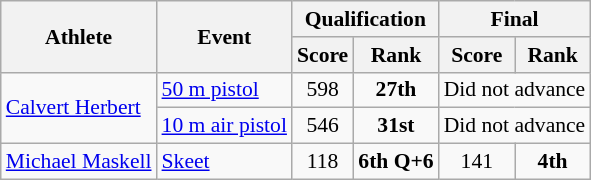<table class="wikitable" style="font-size:90%">
<tr>
<th rowspan="2">Athlete</th>
<th rowspan="2">Event</th>
<th colspan="2">Qualification</th>
<th colspan="2">Final</th>
</tr>
<tr>
<th>Score</th>
<th>Rank</th>
<th>Score</th>
<th>Rank</th>
</tr>
<tr>
<td rowspan="2"><a href='#'>Calvert Herbert</a></td>
<td><a href='#'>50 m pistol</a></td>
<td align=center>598</td>
<td align=center><strong>27th</strong></td>
<td align=center colspan=2>Did not advance</td>
</tr>
<tr>
<td><a href='#'>10 m air pistol</a></td>
<td align=center>546</td>
<td align=center><strong>31st</strong></td>
<td align=center colspan=2>Did not advance</td>
</tr>
<tr>
<td><a href='#'>Michael Maskell</a></td>
<td><a href='#'>Skeet</a></td>
<td align=center>118</td>
<td align=center><strong>6th Q+6</strong></td>
<td align=center>141</td>
<td align=center><strong>4th</strong></td>
</tr>
</table>
